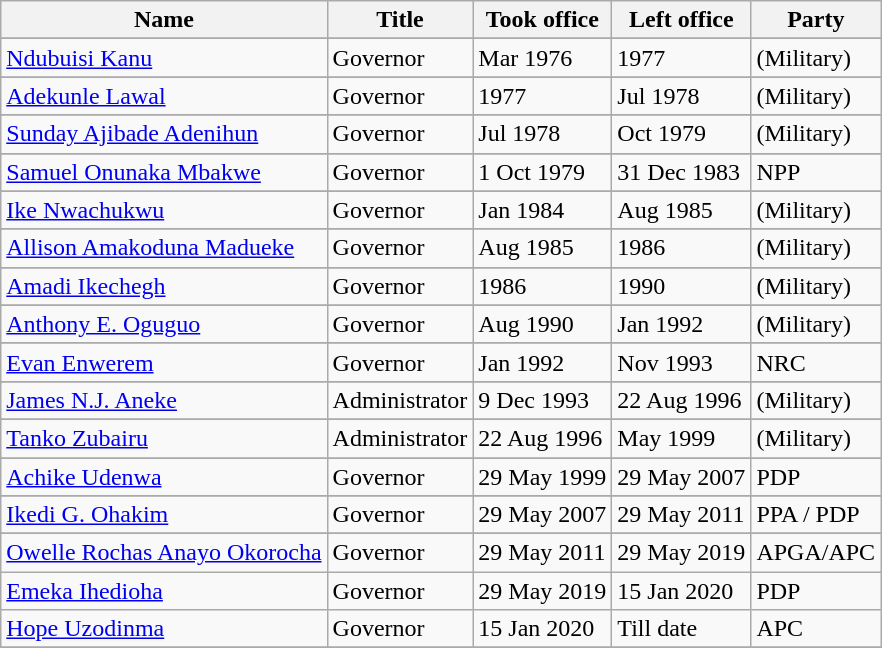<table class="wikitable sortable">
<tr>
<th>Name</th>
<th>Title</th>
<th>Took office</th>
<th>Left office</th>
<th>Party</th>
</tr>
<tr>
</tr>
<tr>
<td><a href='#'>Ndubuisi Kanu</a></td>
<td>Governor</td>
<td>Mar 1976</td>
<td>1977</td>
<td>(Military)</td>
</tr>
<tr>
</tr>
<tr>
<td><a href='#'>Adekunle Lawal</a></td>
<td>Governor</td>
<td>1977</td>
<td>Jul 1978</td>
<td>(Military)</td>
</tr>
<tr>
</tr>
<tr>
<td><a href='#'>Sunday Ajibade Adenihun</a></td>
<td>Governor</td>
<td>Jul 1978</td>
<td>Oct 1979</td>
<td>(Military)</td>
</tr>
<tr>
</tr>
<tr>
<td><a href='#'>Samuel Onunaka Mbakwe</a></td>
<td>Governor</td>
<td>1 Oct 1979</td>
<td>31 Dec 1983</td>
<td>NPP</td>
</tr>
<tr>
</tr>
<tr>
<td><a href='#'>Ike Nwachukwu</a></td>
<td>Governor</td>
<td>Jan 1984</td>
<td>Aug 1985</td>
<td>(Military)</td>
</tr>
<tr>
</tr>
<tr>
<td><a href='#'>Allison Amakoduna Madueke</a></td>
<td>Governor</td>
<td>Aug 1985</td>
<td>1986</td>
<td>(Military)</td>
</tr>
<tr>
</tr>
<tr>
<td><a href='#'>Amadi Ikechegh</a></td>
<td>Governor</td>
<td>1986</td>
<td>1990</td>
<td>(Military)</td>
</tr>
<tr>
</tr>
<tr>
<td><a href='#'>Anthony E. Oguguo</a></td>
<td>Governor</td>
<td>Aug 1990</td>
<td>Jan 1992</td>
<td>(Military)</td>
</tr>
<tr>
</tr>
<tr>
<td><a href='#'>Evan Enwerem</a></td>
<td>Governor</td>
<td>Jan 1992</td>
<td>Nov 1993</td>
<td>NRC</td>
</tr>
<tr>
</tr>
<tr>
<td><a href='#'>James N.J. Aneke</a></td>
<td>Administrator</td>
<td>9 Dec 1993</td>
<td>22 Aug 1996</td>
<td>(Military)</td>
</tr>
<tr>
</tr>
<tr>
<td><a href='#'>Tanko Zubairu</a></td>
<td>Administrator</td>
<td>22 Aug 1996</td>
<td>May 1999</td>
<td>(Military)</td>
</tr>
<tr>
</tr>
<tr>
<td><a href='#'>Achike Udenwa</a></td>
<td>Governor</td>
<td>29 May 1999</td>
<td>29 May 2007</td>
<td>PDP</td>
</tr>
<tr>
</tr>
<tr>
<td><a href='#'>Ikedi G. Ohakim</a></td>
<td>Governor</td>
<td>29 May 2007</td>
<td>29 May 2011</td>
<td>PPA / PDP</td>
</tr>
<tr>
</tr>
<tr>
<td><a href='#'>Owelle Rochas Anayo Okorocha</a></td>
<td>Governor</td>
<td>29 May 2011</td>
<td>29 May 2019</td>
<td>APGA/APC</td>
</tr>
<tr>
<td><a href='#'>Emeka Ihedioha</a></td>
<td>Governor</td>
<td>29 May 2019</td>
<td>15 Jan 2020</td>
<td>PDP</td>
</tr>
<tr>
<td><a href='#'>Hope Uzodinma</a></td>
<td>Governor</td>
<td>15 Jan 2020</td>
<td>Till date</td>
<td>APC</td>
</tr>
<tr>
</tr>
</table>
